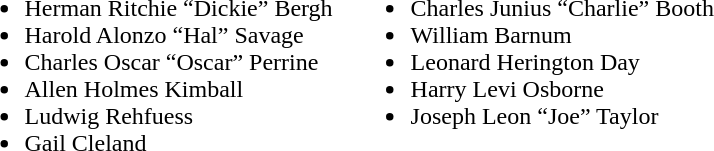<table border="0" cellpadding="5">
<tr valign="top">
<td><br><ul><li>Herman Ritchie “Dickie” Bergh</li><li>Harold Alonzo “Hal” Savage</li><li>Charles Oscar “Oscar” Perrine</li><li>Allen Holmes Kimball</li><li>Ludwig Rehfuess</li><li>Gail Cleland</li></ul></td>
<td><br><ul><li>Charles Junius “Charlie” Booth</li><li>William Barnum</li><li>Leonard Herington Day</li><li>Harry Levi Osborne</li><li>Joseph Leon “Joe” Taylor </li></ul></td>
</tr>
</table>
